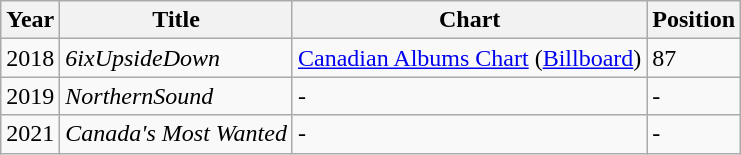<table class="wikitable">
<tr>
<th>Year</th>
<th>Title</th>
<th>Chart</th>
<th>Position</th>
</tr>
<tr>
<td>2018</td>
<td><em>6ixUpsideDown</em></td>
<td><a href='#'>Canadian Albums Chart</a> (<a href='#'>Billboard</a>)</td>
<td>87</td>
</tr>
<tr>
<td>2019</td>
<td><em>NorthernSound</em></td>
<td>-</td>
<td>-</td>
</tr>
<tr>
<td>2021</td>
<td><em>Canada's Most Wanted</em></td>
<td>-</td>
<td>-</td>
</tr>
</table>
